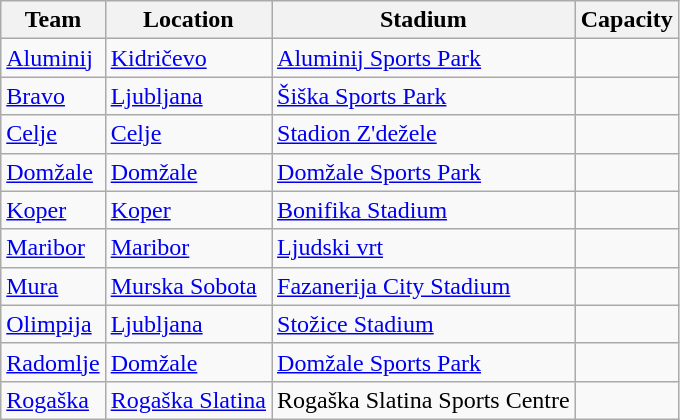<table class="wikitable sortable">
<tr>
<th>Team</th>
<th>Location</th>
<th>Stadium</th>
<th>Capacity</th>
</tr>
<tr>
<td><a href='#'>Aluminij</a></td>
<td><a href='#'>Kidričevo</a></td>
<td><a href='#'>Aluminij Sports Park</a></td>
<td style="text-align:center"></td>
</tr>
<tr>
<td><a href='#'>Bravo</a></td>
<td><a href='#'>Ljubljana</a></td>
<td><a href='#'>Šiška Sports Park</a></td>
<td style="text-align:center"></td>
</tr>
<tr>
<td><a href='#'>Celje</a></td>
<td><a href='#'>Celje</a></td>
<td><a href='#'>Stadion Z'dežele</a></td>
<td style="text-align:center"></td>
</tr>
<tr>
<td><a href='#'>Domžale</a></td>
<td><a href='#'>Domžale</a></td>
<td><a href='#'>Domžale Sports Park</a></td>
<td style="text-align:center"></td>
</tr>
<tr>
<td><a href='#'>Koper</a></td>
<td><a href='#'>Koper</a></td>
<td><a href='#'>Bonifika Stadium</a></td>
<td style="text-align:center"></td>
</tr>
<tr>
<td><a href='#'>Maribor</a></td>
<td><a href='#'>Maribor</a></td>
<td><a href='#'>Ljudski vrt</a></td>
<td style="text-align:center"></td>
</tr>
<tr>
<td><a href='#'>Mura</a></td>
<td><a href='#'>Murska Sobota</a></td>
<td><a href='#'>Fazanerija City Stadium</a></td>
<td style="text-align:center"></td>
</tr>
<tr>
<td><a href='#'>Olimpija</a></td>
<td><a href='#'>Ljubljana</a></td>
<td><a href='#'>Stožice Stadium</a></td>
<td style="text-align:center"></td>
</tr>
<tr>
<td><a href='#'>Radomlje</a></td>
<td><a href='#'>Domžale</a></td>
<td><a href='#'>Domžale Sports Park</a></td>
<td style="text-align:center"></td>
</tr>
<tr>
<td><a href='#'>Rogaška</a></td>
<td><a href='#'>Rogaška Slatina</a></td>
<td>Rogaška Slatina Sports Centre</td>
<td style="text-align:center"></td>
</tr>
</table>
